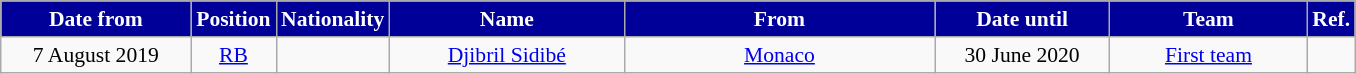<table class="wikitable" style="text-align:center; font-size:90%; ">
<tr>
<th style="background:#000099; color:#FFFFFF; width:120px;">Date from</th>
<th style="background:#000099; color:#FFFFFF; width:50px;">Position</th>
<th style="background:#000099; color:#FFFFFF; width:50px;">Nationality</th>
<th style="background:#000099; color:#FFFFFF; width:150px;">Name</th>
<th style="background:#000099; color:#FFFFFF; width:200px;">From</th>
<th style="background:#000099; color:#FFFFFF; width:110px;">Date until</th>
<th style="background:#000099; color:#FFFFFF; width:125px;">Team</th>
<th style="background:#000099; color:#FFFFFF; width:25px;">Ref.</th>
</tr>
<tr>
<td>7 August 2019</td>
<td><a href='#'>RB</a></td>
<td></td>
<td><a href='#'>Djibril Sidibé</a></td>
<td> <a href='#'>Monaco</a></td>
<td>30 June 2020</td>
<td><a href='#'>First team</a></td>
<td></td>
</tr>
</table>
